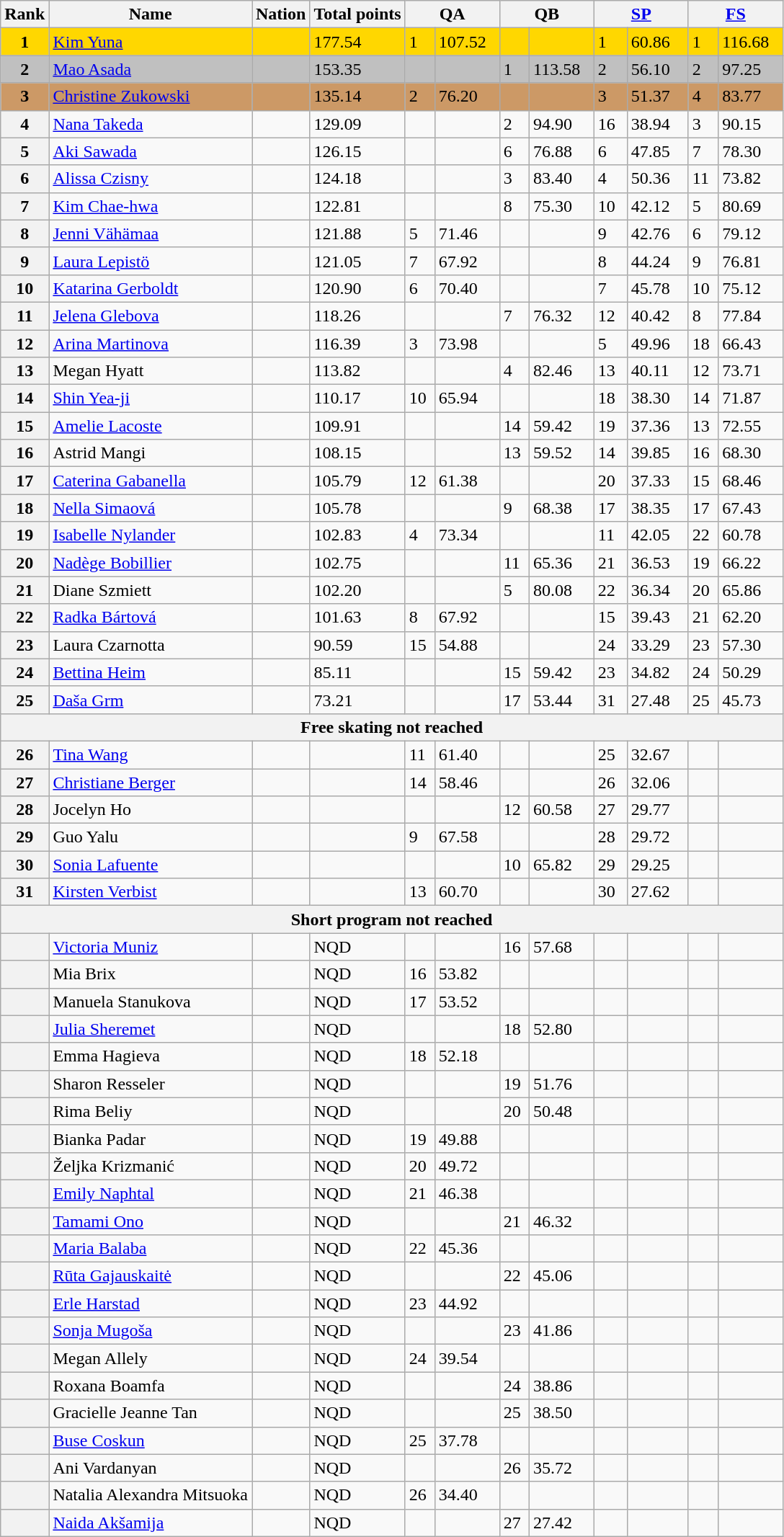<table class="wikitable">
<tr>
<th>Rank</th>
<th>Name</th>
<th>Nation</th>
<th>Total points</th>
<th colspan="2" width="80px">QA</th>
<th colspan="2" width="80px">QB</th>
<th colspan="2" width="80px"><a href='#'>SP</a></th>
<th colspan="2" width="80px"><a href='#'>FS</a></th>
</tr>
<tr bgcolor=gold>
<td align=center><strong>1</strong></td>
<td><a href='#'>Kim Yuna</a></td>
<td></td>
<td>177.54</td>
<td>1</td>
<td>107.52</td>
<td></td>
<td></td>
<td>1</td>
<td>60.86</td>
<td>1</td>
<td>116.68</td>
</tr>
<tr bgcolor=silver>
<td align=center><strong>2</strong></td>
<td><a href='#'>Mao Asada</a></td>
<td></td>
<td>153.35</td>
<td></td>
<td></td>
<td>1</td>
<td>113.58</td>
<td>2</td>
<td>56.10</td>
<td>2</td>
<td>97.25</td>
</tr>
<tr bgcolor=cc9966>
<td align=center><strong>3</strong></td>
<td><a href='#'>Christine Zukowski</a></td>
<td></td>
<td>135.14</td>
<td>2</td>
<td>76.20</td>
<td></td>
<td></td>
<td>3</td>
<td>51.37</td>
<td>4</td>
<td>83.77</td>
</tr>
<tr>
<th>4</th>
<td><a href='#'>Nana Takeda</a></td>
<td></td>
<td>129.09</td>
<td></td>
<td></td>
<td>2</td>
<td>94.90</td>
<td>16</td>
<td>38.94</td>
<td>3</td>
<td>90.15</td>
</tr>
<tr>
<th>5</th>
<td><a href='#'>Aki Sawada</a></td>
<td></td>
<td>126.15</td>
<td></td>
<td></td>
<td>6</td>
<td>76.88</td>
<td>6</td>
<td>47.85</td>
<td>7</td>
<td>78.30</td>
</tr>
<tr>
<th>6</th>
<td><a href='#'>Alissa Czisny</a></td>
<td></td>
<td>124.18</td>
<td></td>
<td></td>
<td>3</td>
<td>83.40</td>
<td>4</td>
<td>50.36</td>
<td>11</td>
<td>73.82</td>
</tr>
<tr>
<th>7</th>
<td><a href='#'>Kim Chae-hwa</a></td>
<td></td>
<td>122.81</td>
<td></td>
<td></td>
<td>8</td>
<td>75.30</td>
<td>10</td>
<td>42.12</td>
<td>5</td>
<td>80.69</td>
</tr>
<tr>
<th>8</th>
<td><a href='#'>Jenni Vähämaa</a></td>
<td></td>
<td>121.88</td>
<td>5</td>
<td>71.46</td>
<td></td>
<td></td>
<td>9</td>
<td>42.76</td>
<td>6</td>
<td>79.12</td>
</tr>
<tr>
<th>9</th>
<td><a href='#'>Laura Lepistö</a></td>
<td></td>
<td>121.05</td>
<td>7</td>
<td>67.92</td>
<td></td>
<td></td>
<td>8</td>
<td>44.24</td>
<td>9</td>
<td>76.81</td>
</tr>
<tr>
<th>10</th>
<td><a href='#'>Katarina Gerboldt</a></td>
<td></td>
<td>120.90</td>
<td>6</td>
<td>70.40</td>
<td></td>
<td></td>
<td>7</td>
<td>45.78</td>
<td>10</td>
<td>75.12</td>
</tr>
<tr>
<th>11</th>
<td><a href='#'>Jelena Glebova</a></td>
<td></td>
<td>118.26</td>
<td></td>
<td></td>
<td>7</td>
<td>76.32</td>
<td>12</td>
<td>40.42</td>
<td>8</td>
<td>77.84</td>
</tr>
<tr>
<th>12</th>
<td><a href='#'>Arina Martinova</a></td>
<td></td>
<td>116.39</td>
<td>3</td>
<td>73.98</td>
<td></td>
<td></td>
<td>5</td>
<td>49.96</td>
<td>18</td>
<td>66.43</td>
</tr>
<tr>
<th>13</th>
<td>Megan Hyatt</td>
<td></td>
<td>113.82</td>
<td></td>
<td></td>
<td>4</td>
<td>82.46</td>
<td>13</td>
<td>40.11</td>
<td>12</td>
<td>73.71</td>
</tr>
<tr>
<th>14</th>
<td><a href='#'>Shin Yea-ji</a></td>
<td></td>
<td>110.17</td>
<td>10</td>
<td>65.94</td>
<td></td>
<td></td>
<td>18</td>
<td>38.30</td>
<td>14</td>
<td>71.87</td>
</tr>
<tr>
<th>15</th>
<td><a href='#'>Amelie Lacoste</a></td>
<td></td>
<td>109.91</td>
<td></td>
<td></td>
<td>14</td>
<td>59.42</td>
<td>19</td>
<td>37.36</td>
<td>13</td>
<td>72.55</td>
</tr>
<tr>
<th>16</th>
<td>Astrid Mangi</td>
<td></td>
<td>108.15</td>
<td></td>
<td></td>
<td>13</td>
<td>59.52</td>
<td>14</td>
<td>39.85</td>
<td>16</td>
<td>68.30</td>
</tr>
<tr>
<th>17</th>
<td><a href='#'>Caterina Gabanella</a></td>
<td></td>
<td>105.79</td>
<td>12</td>
<td>61.38</td>
<td></td>
<td></td>
<td>20</td>
<td>37.33</td>
<td>15</td>
<td>68.46</td>
</tr>
<tr>
<th>18</th>
<td><a href='#'>Nella Simaová</a></td>
<td></td>
<td>105.78</td>
<td></td>
<td></td>
<td>9</td>
<td>68.38</td>
<td>17</td>
<td>38.35</td>
<td>17</td>
<td>67.43</td>
</tr>
<tr>
<th>19</th>
<td><a href='#'>Isabelle Nylander</a></td>
<td></td>
<td>102.83</td>
<td>4</td>
<td>73.34</td>
<td></td>
<td></td>
<td>11</td>
<td>42.05</td>
<td>22</td>
<td>60.78</td>
</tr>
<tr>
<th>20</th>
<td><a href='#'>Nadège Bobillier</a></td>
<td></td>
<td>102.75</td>
<td></td>
<td></td>
<td>11</td>
<td>65.36</td>
<td>21</td>
<td>36.53</td>
<td>19</td>
<td>66.22</td>
</tr>
<tr>
<th>21</th>
<td>Diane Szmiett</td>
<td></td>
<td>102.20</td>
<td></td>
<td></td>
<td>5</td>
<td>80.08</td>
<td>22</td>
<td>36.34</td>
<td>20</td>
<td>65.86</td>
</tr>
<tr>
<th>22</th>
<td><a href='#'>Radka Bártová</a></td>
<td></td>
<td>101.63</td>
<td>8</td>
<td>67.92</td>
<td></td>
<td></td>
<td>15</td>
<td>39.43</td>
<td>21</td>
<td>62.20</td>
</tr>
<tr>
<th>23</th>
<td>Laura Czarnotta</td>
<td></td>
<td>90.59</td>
<td>15</td>
<td>54.88</td>
<td></td>
<td></td>
<td>24</td>
<td>33.29</td>
<td>23</td>
<td>57.30</td>
</tr>
<tr>
<th>24</th>
<td><a href='#'>Bettina Heim</a></td>
<td></td>
<td>85.11</td>
<td></td>
<td></td>
<td>15</td>
<td>59.42</td>
<td>23</td>
<td>34.82</td>
<td>24</td>
<td>50.29</td>
</tr>
<tr>
<th>25</th>
<td><a href='#'>Daša Grm</a></td>
<td></td>
<td>73.21</td>
<td></td>
<td></td>
<td>17</td>
<td>53.44</td>
<td>31</td>
<td>27.48</td>
<td>25</td>
<td>45.73</td>
</tr>
<tr>
<th colspan=12>Free skating not reached</th>
</tr>
<tr>
<th>26</th>
<td><a href='#'>Tina Wang</a></td>
<td></td>
<td></td>
<td>11</td>
<td>61.40</td>
<td></td>
<td></td>
<td>25</td>
<td>32.67</td>
<td></td>
<td></td>
</tr>
<tr>
<th>27</th>
<td><a href='#'>Christiane Berger</a></td>
<td></td>
<td></td>
<td>14</td>
<td>58.46</td>
<td></td>
<td></td>
<td>26</td>
<td>32.06</td>
<td></td>
<td></td>
</tr>
<tr>
<th>28</th>
<td>Jocelyn Ho</td>
<td></td>
<td></td>
<td></td>
<td></td>
<td>12</td>
<td>60.58</td>
<td>27</td>
<td>29.77</td>
<td></td>
<td></td>
</tr>
<tr>
<th>29</th>
<td>Guo Yalu</td>
<td></td>
<td></td>
<td>9</td>
<td>67.58</td>
<td></td>
<td></td>
<td>28</td>
<td>29.72</td>
<td></td>
<td></td>
</tr>
<tr>
<th>30</th>
<td><a href='#'>Sonia Lafuente</a></td>
<td></td>
<td></td>
<td></td>
<td></td>
<td>10</td>
<td>65.82</td>
<td>29</td>
<td>29.25</td>
<td></td>
<td></td>
</tr>
<tr>
<th>31</th>
<td><a href='#'>Kirsten Verbist</a></td>
<td></td>
<td></td>
<td>13</td>
<td>60.70</td>
<td></td>
<td></td>
<td>30</td>
<td>27.62</td>
<td></td>
<td></td>
</tr>
<tr>
<th colspan=12>Short program not reached</th>
</tr>
<tr>
<th></th>
<td><a href='#'>Victoria Muniz</a></td>
<td></td>
<td>NQD</td>
<td></td>
<td></td>
<td>16</td>
<td>57.68</td>
<td></td>
<td></td>
<td></td>
<td></td>
</tr>
<tr>
<th></th>
<td>Mia Brix</td>
<td></td>
<td>NQD</td>
<td>16</td>
<td>53.82</td>
<td></td>
<td></td>
<td></td>
<td></td>
<td></td>
<td></td>
</tr>
<tr>
<th></th>
<td>Manuela Stanukova</td>
<td></td>
<td>NQD</td>
<td>17</td>
<td>53.52</td>
<td></td>
<td></td>
<td></td>
<td></td>
<td></td>
<td></td>
</tr>
<tr>
<th></th>
<td><a href='#'>Julia Sheremet</a></td>
<td></td>
<td>NQD</td>
<td></td>
<td></td>
<td>18</td>
<td>52.80</td>
<td></td>
<td></td>
<td></td>
<td></td>
</tr>
<tr>
<th></th>
<td>Emma Hagieva</td>
<td></td>
<td>NQD</td>
<td>18</td>
<td>52.18</td>
<td></td>
<td></td>
<td></td>
<td></td>
<td></td>
<td></td>
</tr>
<tr>
<th></th>
<td>Sharon Resseler</td>
<td></td>
<td>NQD</td>
<td></td>
<td></td>
<td>19</td>
<td>51.76</td>
<td></td>
<td></td>
<td></td>
<td></td>
</tr>
<tr>
<th></th>
<td>Rima Beliy</td>
<td></td>
<td>NQD</td>
<td></td>
<td></td>
<td>20</td>
<td>50.48</td>
<td></td>
<td></td>
<td></td>
<td></td>
</tr>
<tr>
<th></th>
<td>Bianka Padar</td>
<td></td>
<td>NQD</td>
<td>19</td>
<td>49.88</td>
<td></td>
<td></td>
<td></td>
<td></td>
<td></td>
<td></td>
</tr>
<tr>
<th></th>
<td>Željka Krizmanić</td>
<td></td>
<td>NQD</td>
<td>20</td>
<td>49.72</td>
<td></td>
<td></td>
<td></td>
<td></td>
<td></td>
<td></td>
</tr>
<tr>
<th></th>
<td><a href='#'>Emily Naphtal</a></td>
<td></td>
<td>NQD</td>
<td>21</td>
<td>46.38</td>
<td></td>
<td></td>
<td></td>
<td></td>
<td></td>
<td></td>
</tr>
<tr>
<th></th>
<td><a href='#'>Tamami Ono</a></td>
<td></td>
<td>NQD</td>
<td></td>
<td></td>
<td>21</td>
<td>46.32</td>
<td></td>
<td></td>
<td></td>
<td></td>
</tr>
<tr>
<th></th>
<td><a href='#'>Maria Balaba</a></td>
<td></td>
<td>NQD</td>
<td>22</td>
<td>45.36</td>
<td></td>
<td></td>
<td></td>
<td></td>
<td></td>
<td></td>
</tr>
<tr>
<th></th>
<td><a href='#'>Rūta Gajauskaitė</a></td>
<td></td>
<td>NQD</td>
<td></td>
<td></td>
<td>22</td>
<td>45.06</td>
<td></td>
<td></td>
<td></td>
<td></td>
</tr>
<tr>
<th></th>
<td><a href='#'>Erle Harstad</a></td>
<td></td>
<td>NQD</td>
<td>23</td>
<td>44.92</td>
<td></td>
<td></td>
<td></td>
<td></td>
<td></td>
<td></td>
</tr>
<tr>
<th></th>
<td><a href='#'>Sonja Mugoša</a></td>
<td></td>
<td>NQD</td>
<td></td>
<td></td>
<td>23</td>
<td>41.86</td>
<td></td>
<td></td>
<td></td>
<td></td>
</tr>
<tr>
<th></th>
<td>Megan Allely</td>
<td></td>
<td>NQD</td>
<td>24</td>
<td>39.54</td>
<td></td>
<td></td>
<td></td>
<td></td>
<td></td>
<td></td>
</tr>
<tr>
<th></th>
<td>Roxana Boamfa</td>
<td></td>
<td>NQD</td>
<td></td>
<td></td>
<td>24</td>
<td>38.86</td>
<td></td>
<td></td>
<td></td>
<td></td>
</tr>
<tr>
<th></th>
<td>Gracielle Jeanne Tan</td>
<td></td>
<td>NQD</td>
<td></td>
<td></td>
<td>25</td>
<td>38.50</td>
<td></td>
<td></td>
<td></td>
<td></td>
</tr>
<tr>
<th></th>
<td><a href='#'>Buse Coskun</a></td>
<td></td>
<td>NQD</td>
<td>25</td>
<td>37.78</td>
<td></td>
<td></td>
<td></td>
<td></td>
<td></td>
<td></td>
</tr>
<tr>
<th></th>
<td>Ani Vardanyan</td>
<td></td>
<td>NQD</td>
<td></td>
<td></td>
<td>26</td>
<td>35.72</td>
<td></td>
<td></td>
<td></td>
<td></td>
</tr>
<tr>
<th></th>
<td>Natalia Alexandra Mitsuoka</td>
<td></td>
<td>NQD</td>
<td>26</td>
<td>34.40</td>
<td></td>
<td></td>
<td></td>
<td></td>
<td></td>
<td></td>
</tr>
<tr>
<th></th>
<td><a href='#'>Naida Akšamija</a></td>
<td></td>
<td>NQD</td>
<td></td>
<td></td>
<td>27</td>
<td>27.42</td>
<td></td>
<td></td>
<td></td>
<td></td>
</tr>
</table>
